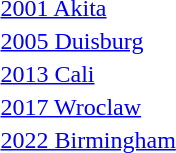<table>
<tr>
<td><a href='#'>2001 Akita</a></td>
<td></td>
<td></td>
<td></td>
</tr>
<tr>
<td><a href='#'>2005 Duisburg</a></td>
<td></td>
<td></td>
<td></td>
</tr>
<tr>
<td><a href='#'>2013 Cali</a></td>
<td></td>
<td></td>
<td></td>
</tr>
<tr>
<td><a href='#'>2017 Wroclaw</a></td>
<td></td>
<td></td>
<td></td>
</tr>
<tr>
<td><a href='#'>2022 Birmingham</a></td>
<td></td>
<td></td>
<td></td>
</tr>
</table>
